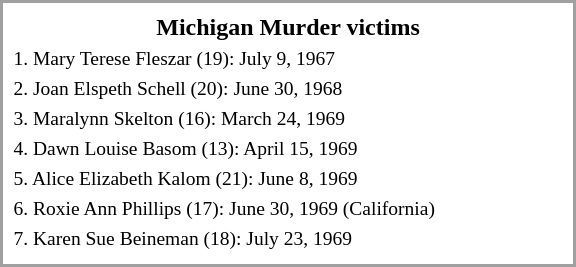<table style="float:right; margin:1em; width:24em; border:2px solid #a0a0a0; padding:4px; background:#k9k9k9; text-align:left;">
<tr style="text-align:center;">
<td><strong>Michigan Murder victims</strong></td>
</tr>
<tr style="text-align:left; font-size:small;">
<td>1. Mary Terese Fleszar (19): July 9, 1967</td>
</tr>
<tr style="text-align:left; font-size:small;">
<td>2. Joan Elspeth Schell (20): June 30, 1968</td>
</tr>
<tr style="text-align:left; font-size:small;">
<td>3. Maralynn Skelton (16): March 24, 1969</td>
</tr>
<tr style="text-align:left; font-size:small;">
<td>4. Dawn Louise Basom (13): April 15, 1969</td>
</tr>
<tr style="text-align:left; font-size:small;">
<td>5. Alice Elizabeth Kalom (21): June 8, 1969</td>
</tr>
<tr style="text-align:left; font-size:small;">
<td>6. Roxie Ann Phillips (17): June 30, 1969 (California)</td>
</tr>
<tr style="text-align:left; font-size:small;">
<td>7. Karen Sue Beineman (18): July 23, 1969</td>
</tr>
<tr style="text-align:left; font-size:small;">
</tr>
</table>
